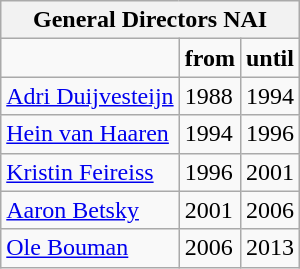<table class="wikitable">
<tr>
<th colspan="16"><strong>General Directors NAI</strong></th>
</tr>
<tr>
<td></td>
<td><strong>from</strong></td>
<td><strong>until</strong></td>
</tr>
<tr>
<td><a href='#'>Adri Duijvesteijn</a></td>
<td>1988</td>
<td>1994</td>
</tr>
<tr>
<td><a href='#'>Hein van Haaren</a></td>
<td>1994</td>
<td>1996</td>
</tr>
<tr>
<td><a href='#'>Kristin Feireiss</a></td>
<td>1996</td>
<td>2001</td>
</tr>
<tr>
<td><a href='#'>Aaron Betsky</a></td>
<td>2001</td>
<td>2006</td>
</tr>
<tr>
<td><a href='#'>Ole Bouman</a></td>
<td>2006</td>
<td>2013</td>
</tr>
</table>
